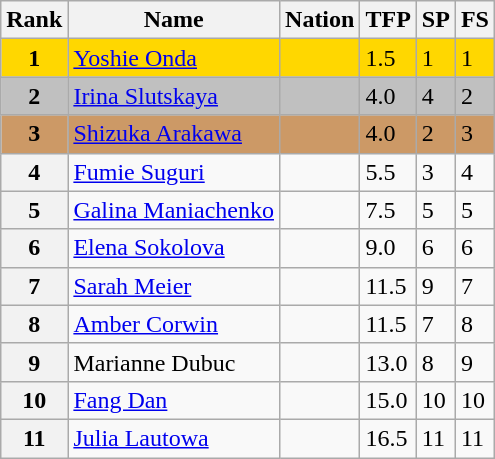<table class="wikitable">
<tr>
<th>Rank</th>
<th>Name</th>
<th>Nation</th>
<th>TFP</th>
<th>SP</th>
<th>FS</th>
</tr>
<tr bgcolor="gold">
<td align="center"><strong>1</strong></td>
<td><a href='#'>Yoshie Onda</a></td>
<td></td>
<td>1.5</td>
<td>1</td>
<td>1</td>
</tr>
<tr bgcolor="silver">
<td align="center"><strong>2</strong></td>
<td><a href='#'>Irina Slutskaya</a></td>
<td></td>
<td>4.0</td>
<td>4</td>
<td>2</td>
</tr>
<tr bgcolor="cc9966">
<td align="center"><strong>3</strong></td>
<td><a href='#'>Shizuka Arakawa</a></td>
<td></td>
<td>4.0</td>
<td>2</td>
<td>3</td>
</tr>
<tr>
<th>4</th>
<td><a href='#'>Fumie Suguri</a></td>
<td></td>
<td>5.5</td>
<td>3</td>
<td>4</td>
</tr>
<tr>
<th>5</th>
<td><a href='#'>Galina Maniachenko</a></td>
<td></td>
<td>7.5</td>
<td>5</td>
<td>5</td>
</tr>
<tr>
<th>6</th>
<td><a href='#'>Elena Sokolova</a></td>
<td></td>
<td>9.0</td>
<td>6</td>
<td>6</td>
</tr>
<tr>
<th>7</th>
<td><a href='#'>Sarah Meier</a></td>
<td></td>
<td>11.5</td>
<td>9</td>
<td>7</td>
</tr>
<tr>
<th>8</th>
<td><a href='#'>Amber Corwin</a></td>
<td></td>
<td>11.5</td>
<td>7</td>
<td>8</td>
</tr>
<tr>
<th>9</th>
<td>Marianne Dubuc</td>
<td></td>
<td>13.0</td>
<td>8</td>
<td>9</td>
</tr>
<tr>
<th>10</th>
<td><a href='#'>Fang Dan</a></td>
<td></td>
<td>15.0</td>
<td>10</td>
<td>10</td>
</tr>
<tr>
<th>11</th>
<td><a href='#'>Julia Lautowa</a></td>
<td></td>
<td>16.5</td>
<td>11</td>
<td>11</td>
</tr>
</table>
